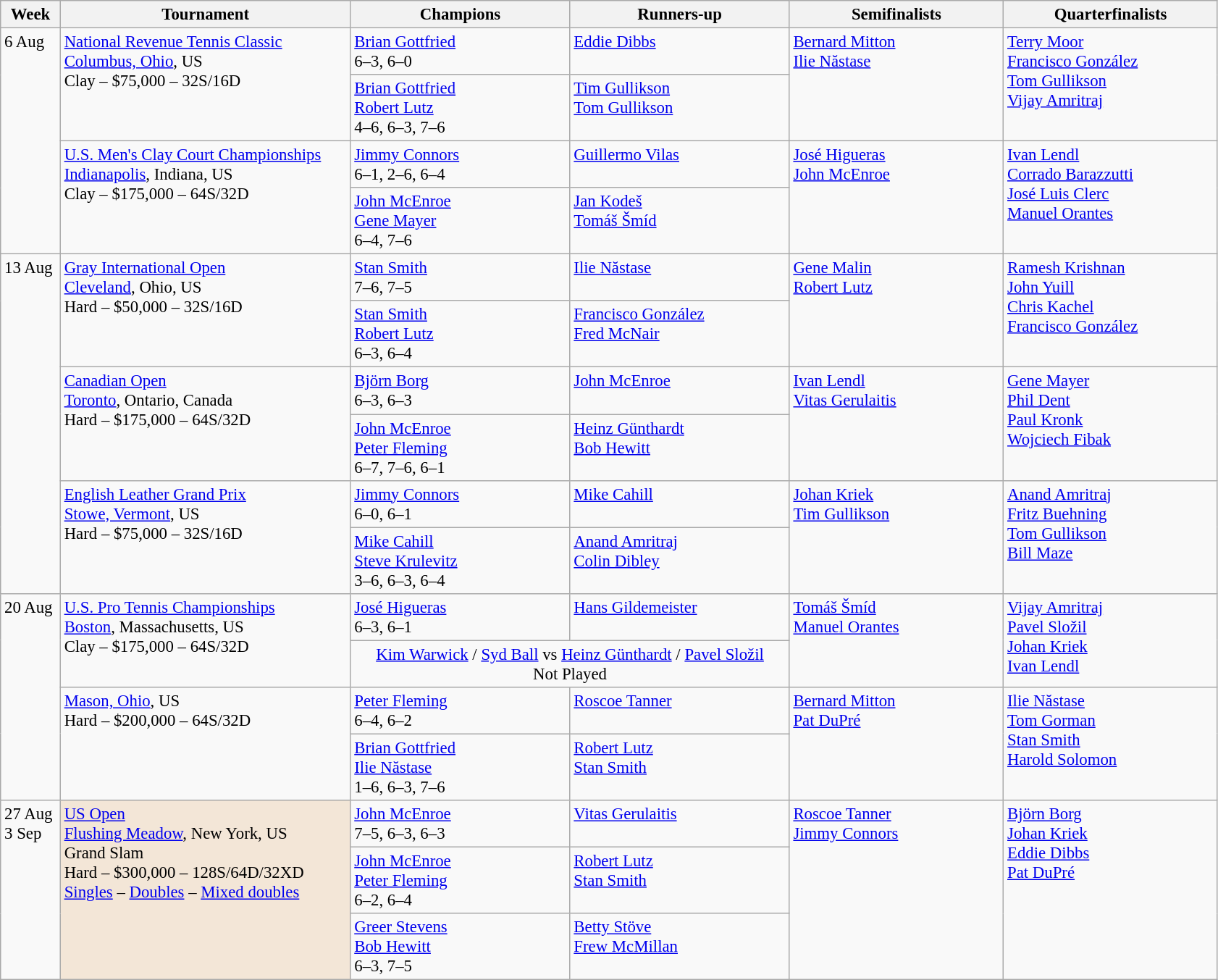<table class=wikitable style=font-size:95%>
<tr>
<th style="width:48px;">Week</th>
<th style="width:260px;">Tournament</th>
<th style="width:195px;">Champions</th>
<th style="width:195px;">Runners-up</th>
<th style="width:190px;">Semifinalists</th>
<th style="width:190px;">Quarterfinalists</th>
</tr>
<tr valign=top>
<td rowspan=4>6 Aug</td>
<td rowspan=2><a href='#'>National Revenue Tennis Classic</a> <br> <a href='#'>Columbus, Ohio</a>, US <br> Clay – $75,000 – 32S/16D</td>
<td> <a href='#'>Brian Gottfried</a> <br> 6–3, 6–0</td>
<td> <a href='#'>Eddie Dibbs</a></td>
<td rowspan=2> <a href='#'>Bernard Mitton</a> <br>  <a href='#'>Ilie Năstase</a></td>
<td rowspan=2> <a href='#'>Terry Moor</a> <br>  <a href='#'>Francisco González</a> <br>  <a href='#'>Tom Gullikson</a> <br>  <a href='#'>Vijay Amritraj</a></td>
</tr>
<tr valign=top>
<td> <a href='#'>Brian Gottfried</a> <br>  <a href='#'>Robert Lutz</a> <br> 4–6, 6–3, 7–6</td>
<td> <a href='#'>Tim Gullikson</a> <br>  <a href='#'>Tom Gullikson</a></td>
</tr>
<tr valign=top>
<td rowspan=2><a href='#'>U.S. Men's Clay Court Championships</a> <br> <a href='#'>Indianapolis</a>, Indiana, US <br> Clay – $175,000 – 64S/32D</td>
<td> <a href='#'>Jimmy Connors</a> <br> 6–1, 2–6, 6–4</td>
<td> <a href='#'>Guillermo Vilas</a></td>
<td rowspan=2> <a href='#'>José Higueras</a> <br>  <a href='#'>John McEnroe</a></td>
<td rowspan=2> <a href='#'>Ivan Lendl</a> <br>  <a href='#'>Corrado Barazzutti</a> <br>  <a href='#'>José Luis Clerc</a> <br>  <a href='#'>Manuel Orantes</a></td>
</tr>
<tr valign=top>
<td> <a href='#'>John McEnroe</a> <br>  <a href='#'>Gene Mayer</a> <br> 6–4, 7–6</td>
<td> <a href='#'>Jan Kodeš</a> <br>  <a href='#'>Tomáš Šmíd</a></td>
</tr>
<tr valign=top>
<td rowspan=6>13 Aug</td>
<td rowspan=2><a href='#'>Gray International Open</a> <br> <a href='#'>Cleveland</a>, Ohio, US <br> Hard – $50,000 – 32S/16D</td>
<td> <a href='#'>Stan Smith</a> <br> 7–6, 7–5</td>
<td> <a href='#'>Ilie Năstase</a></td>
<td rowspan=2> <a href='#'>Gene Malin</a> <br>  <a href='#'>Robert Lutz</a></td>
<td rowspan=2> <a href='#'>Ramesh Krishnan</a> <br>  <a href='#'>John Yuill</a> <br>  <a href='#'>Chris Kachel</a> <br>  <a href='#'>Francisco González</a></td>
</tr>
<tr valign=top>
<td> <a href='#'>Stan Smith</a> <br>  <a href='#'>Robert Lutz</a> <br> 6–3, 6–4</td>
<td> <a href='#'>Francisco González</a> <br>  <a href='#'>Fred McNair</a></td>
</tr>
<tr valign=top>
<td rowspan=2><a href='#'>Canadian Open</a> <br> <a href='#'>Toronto</a>, Ontario, Canada <br> Hard – $175,000 – 64S/32D</td>
<td> <a href='#'>Björn Borg</a> <br> 6–3, 6–3</td>
<td> <a href='#'>John McEnroe</a></td>
<td rowspan=2> <a href='#'>Ivan Lendl</a> <br>  <a href='#'>Vitas Gerulaitis</a></td>
<td rowspan=2> <a href='#'>Gene Mayer</a> <br>  <a href='#'>Phil Dent</a> <br>  <a href='#'>Paul Kronk</a> <br>  <a href='#'>Wojciech Fibak</a></td>
</tr>
<tr valign=top>
<td> <a href='#'>John McEnroe</a> <br>  <a href='#'>Peter Fleming</a> <br> 6–7, 7–6, 6–1</td>
<td> <a href='#'>Heinz Günthardt</a> <br>  <a href='#'>Bob Hewitt</a></td>
</tr>
<tr valign=top>
<td rowspan=2><a href='#'>English Leather Grand Prix</a> <br> <a href='#'>Stowe, Vermont</a>, US <br> Hard – $75,000 – 32S/16D</td>
<td> <a href='#'>Jimmy Connors</a> <br> 6–0, 6–1</td>
<td> <a href='#'>Mike Cahill</a></td>
<td rowspan=2> <a href='#'>Johan Kriek</a> <br>  <a href='#'>Tim Gullikson</a></td>
<td rowspan=2> <a href='#'>Anand Amritraj</a> <br>  <a href='#'>Fritz Buehning</a> <br>  <a href='#'>Tom Gullikson</a> <br>  <a href='#'>Bill Maze</a></td>
</tr>
<tr valign=top>
<td> <a href='#'>Mike Cahill</a> <br>  <a href='#'>Steve Krulevitz</a> <br> 3–6, 6–3, 6–4</td>
<td> <a href='#'>Anand Amritraj</a> <br>  <a href='#'>Colin Dibley</a></td>
</tr>
<tr valign=top>
<td rowspan=4>20 Aug</td>
<td rowspan=2><a href='#'>U.S. Pro Tennis Championships</a> <br> <a href='#'>Boston</a>, Massachusetts, US <br> Clay – $175,000 – 64S/32D</td>
<td> <a href='#'>José Higueras</a> <br> 6–3, 6–1</td>
<td> <a href='#'>Hans Gildemeister</a></td>
<td rowspan=2> <a href='#'>Tomáš Šmíd</a> <br>  <a href='#'>Manuel Orantes</a></td>
<td rowspan=2> <a href='#'>Vijay Amritraj</a> <br>  <a href='#'>Pavel Složil</a> <br>  <a href='#'>Johan Kriek</a> <br>  <a href='#'>Ivan Lendl</a></td>
</tr>
<tr valign=top>
<td colspan=2 align=center> <a href='#'>Kim Warwick</a> /  <a href='#'>Syd Ball</a> vs  <a href='#'>Heinz Günthardt</a> /  <a href='#'>Pavel Složil</a><br>Not Played</td>
</tr>
<tr valign=top>
<td rowspan=2><a href='#'>Mason, Ohio</a>, US <br> Hard – $200,000 – 64S/32D</td>
<td> <a href='#'>Peter Fleming</a> <br> 6–4, 6–2</td>
<td> <a href='#'>Roscoe Tanner</a></td>
<td rowspan=2> <a href='#'>Bernard Mitton</a> <br>  <a href='#'>Pat DuPré</a></td>
<td rowspan=2> <a href='#'>Ilie Năstase</a> <br>  <a href='#'>Tom Gorman</a> <br>  <a href='#'>Stan Smith</a> <br>  <a href='#'>Harold Solomon</a></td>
</tr>
<tr valign=top>
<td> <a href='#'>Brian Gottfried</a> <br>  <a href='#'>Ilie Năstase</a> <br> 1–6, 6–3, 7–6</td>
<td> <a href='#'>Robert Lutz</a> <br>  <a href='#'>Stan Smith</a></td>
</tr>
<tr valign=top>
<td rowspan=3>27 Aug<br>3 Sep</td>
<td style="background:#f3e6d7;" rowspan=3><a href='#'>US Open</a> <br> <a href='#'>Flushing Meadow</a>, New York, US <br> Grand Slam <br> Hard – $300,000 – 128S/64D/32XD <br> <a href='#'>Singles</a> – <a href='#'>Doubles</a> – <a href='#'>Mixed doubles</a></td>
<td> <a href='#'>John McEnroe</a> <br> 7–5, 6–3, 6–3</td>
<td> <a href='#'>Vitas Gerulaitis</a></td>
<td rowspan=3> <a href='#'>Roscoe Tanner</a> <br>  <a href='#'>Jimmy Connors</a></td>
<td rowspan=3> <a href='#'>Björn Borg</a> <br>  <a href='#'>Johan Kriek</a> <br>  <a href='#'>Eddie Dibbs</a> <br>  <a href='#'>Pat DuPré</a></td>
</tr>
<tr valign=top>
<td> <a href='#'>John McEnroe</a> <br>  <a href='#'>Peter Fleming</a> <br> 6–2, 6–4</td>
<td> <a href='#'>Robert Lutz</a> <br>  <a href='#'>Stan Smith</a></td>
</tr>
<tr valign=top>
<td> <a href='#'>Greer Stevens</a> <br>  <a href='#'>Bob Hewitt</a> <br> 6–3, 7–5</td>
<td> <a href='#'>Betty Stöve</a> <br>  <a href='#'>Frew McMillan</a></td>
</tr>
</table>
